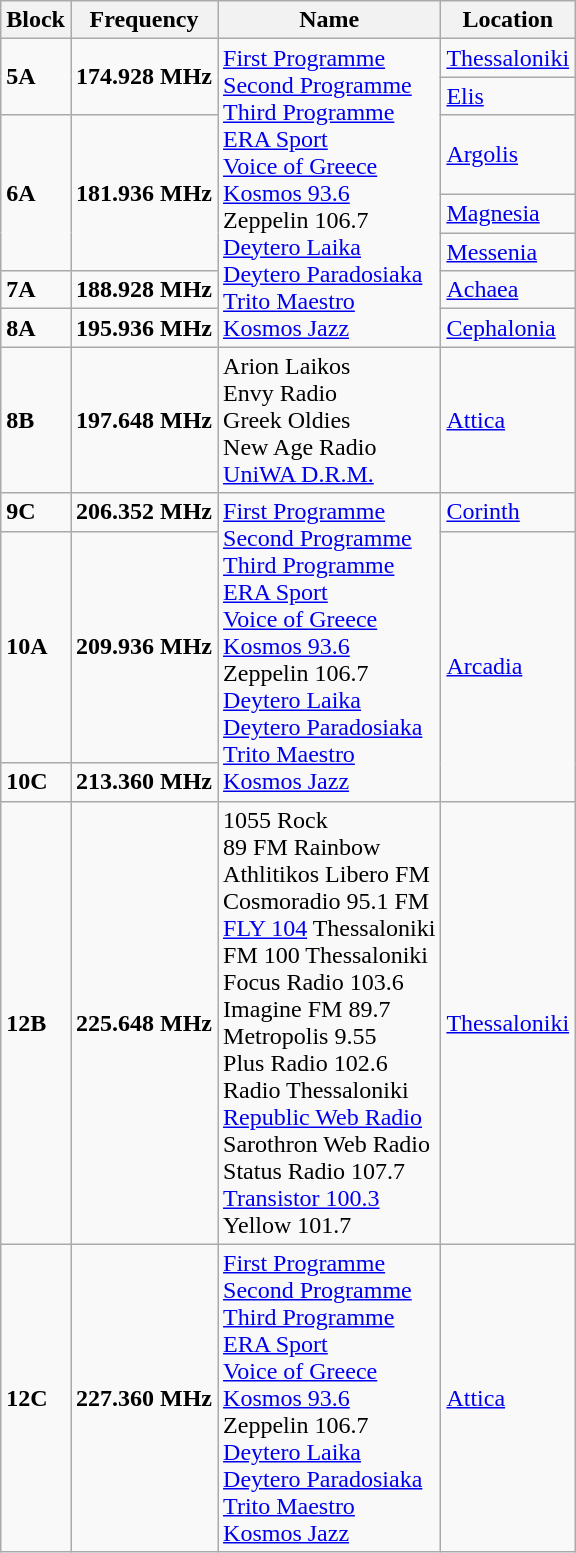<table class="wikitable">
<tr>
<th>Block</th>
<th>Frequency</th>
<th>Name</th>
<th>Location</th>
</tr>
<tr>
<td rowspan="2"><strong>5A</strong></td>
<td rowspan="2"><strong>174.928 MHz</strong></td>
<td rowspan="7"><a href='#'>First Programme</a><br><a href='#'>Second Programme</a><br><a href='#'>Third Programme</a><br><a href='#'>ERA Sport</a><br><a href='#'>Voice of Greece</a><br><a href='#'>Kosmos 93.6</a><br>Zeppelin 106.7<br><a href='#'>Deytero Laika</a><br><a href='#'>Deytero Paradosiaka</a><br><a href='#'>Trito Maestro</a><br><a href='#'>Kosmos Jazz</a></td>
<td><a href='#'>Thessaloniki</a></td>
</tr>
<tr>
<td><a href='#'>Elis</a></td>
</tr>
<tr>
<td rowspan="3"><strong>6A</strong></td>
<td rowspan="3"><strong>181.936 MHz</strong></td>
<td><a href='#'>Argolis</a></td>
</tr>
<tr>
<td><a href='#'>Magnesia</a></td>
</tr>
<tr>
<td><a href='#'>Messenia</a></td>
</tr>
<tr>
<td><strong>7A</strong></td>
<td><strong>188.928 MHz</strong></td>
<td><a href='#'>Achaea</a></td>
</tr>
<tr>
<td><strong>8A</strong></td>
<td><strong>195.936 MHz</strong></td>
<td><a href='#'>Cephalonia</a></td>
</tr>
<tr>
<td><strong>8B</strong></td>
<td><strong>197.648 MHz</strong></td>
<td>Arion Laikos<br>Envy Radio<br>Greek Oldies<br>New Age Radio<br><a href='#'>UniWA D.R.M.</a></td>
<td><a href='#'>Attica</a></td>
</tr>
<tr>
<td><strong>9C</strong></td>
<td><strong>206.352 MHz</strong></td>
<td rowspan="3"><a href='#'>First Programme</a><br><a href='#'>Second Programme</a><br><a href='#'>Third Programme</a><br><a href='#'>ERA Sport</a><br><a href='#'>Voice of Greece</a><br><a href='#'>Kosmos 93.6</a><br>Zeppelin 106.7<br><a href='#'>Deytero Laika</a><br><a href='#'>Deytero Paradosiaka</a><br><a href='#'>Trito Maestro</a><br><a href='#'>Kosmos Jazz</a></td>
<td><a href='#'>Corinth</a></td>
</tr>
<tr>
<td><strong>10A</strong></td>
<td><strong>209.936 MHz</strong></td>
<td rowspan="2"><a href='#'>Arcadia</a></td>
</tr>
<tr>
<td><strong>10C</strong></td>
<td><strong>213.360 MHz</strong></td>
</tr>
<tr>
<td><strong>12B</strong></td>
<td><strong>225.648 MHz</strong></td>
<td>1055 Rock<br>89 FM Rainbow<br>Athlitikos Libero FM<br>Cosmoradio 95.1 FM<br><a href='#'>FLY 104</a> Thessaloniki<br>FM 100 Thessaloniki<br>Focus Radio 103.6<br>Imagine FM 89.7<br>Metropolis 9.55<br>Plus Radio 102.6<br>Radio Thessaloniki<br><a href='#'>Republic Web Radio</a><br>Sarothron Web Radio<br>Status Radio 107.7<br><a href='#'>Transistor 100.3</a><br>Yellow 101.7</td>
<td><a href='#'>Thessaloniki</a></td>
</tr>
<tr>
<td><strong>12C</strong></td>
<td><strong>227.360 MHz</strong></td>
<td><a href='#'>First Programme</a><br><a href='#'>Second Programme</a><br><a href='#'>Third Programme</a><br><a href='#'>ERA Sport</a><br><a href='#'>Voice of Greece</a><br><a href='#'>Kosmos 93.6</a><br>Zeppelin 106.7<br><a href='#'>Deytero Laika</a><br><a href='#'>Deytero Paradosiaka</a><br><a href='#'>Trito Maestro</a><br><a href='#'>Kosmos Jazz</a></td>
<td><a href='#'>Attica</a></td>
</tr>
</table>
